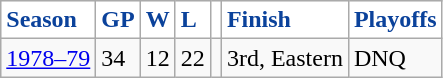<table class="wikitable">
<tr style="font-weight:bold;background:white;color:#0b429b;border-color:#c9333f;">
<td>Season</td>
<td>GP</td>
<td>W</td>
<td>L</td>
<td></td>
<td>Finish</td>
<td>Playoffs</td>
</tr>
<tr>
<td><a href='#'>1978–79</a></td>
<td>34</td>
<td>12</td>
<td>22</td>
<td></td>
<td>3rd, Eastern</td>
<td>DNQ</td>
</tr>
</table>
